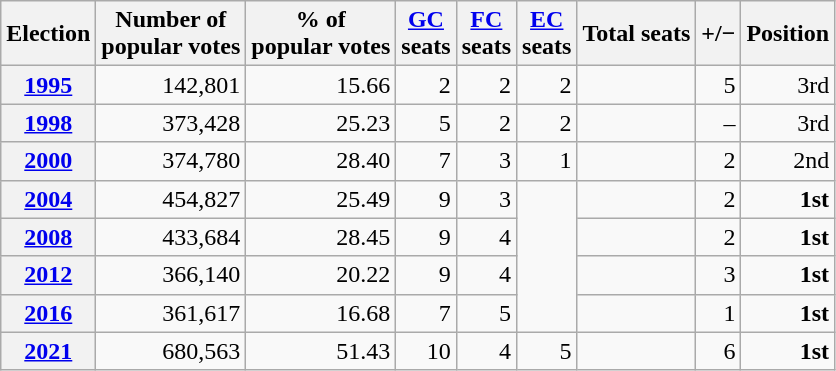<table class="wikitable" style="text-align: right;">
<tr align=center>
<th><strong>Election</strong></th>
<th>Number of<br>popular votes</th>
<th>% of<br>popular votes</th>
<th><a href='#'>GC</a><br>seats</th>
<th><a href='#'>FC</a><br>seats</th>
<th><a href='#'>EC</a><br>seats</th>
<th>Total seats</th>
<th>+/−</th>
<th>Position</th>
</tr>
<tr>
<th><a href='#'>1995</a></th>
<td>142,801</td>
<td>15.66</td>
<td>2</td>
<td>2</td>
<td>2</td>
<td></td>
<td>5</td>
<td>3rd</td>
</tr>
<tr>
<th><a href='#'>1998</a></th>
<td>373,428</td>
<td>25.23</td>
<td>5</td>
<td>2</td>
<td>2</td>
<td></td>
<td>–</td>
<td>3rd</td>
</tr>
<tr>
<th><a href='#'>2000</a></th>
<td>374,780</td>
<td>28.40</td>
<td>7</td>
<td>3</td>
<td>1</td>
<td></td>
<td>2</td>
<td>2nd</td>
</tr>
<tr>
<th><a href='#'>2004</a></th>
<td>454,827</td>
<td>25.49</td>
<td>9</td>
<td>3</td>
<td rowspan=4></td>
<td></td>
<td>2</td>
<td><strong>1st</strong></td>
</tr>
<tr>
<th><a href='#'>2008</a></th>
<td>433,684</td>
<td>28.45</td>
<td>9</td>
<td>4</td>
<td></td>
<td>2</td>
<td><strong>1st</strong></td>
</tr>
<tr>
<th><a href='#'>2012</a></th>
<td>366,140</td>
<td>20.22</td>
<td>9</td>
<td>4</td>
<td></td>
<td>3</td>
<td><strong>1st</strong></td>
</tr>
<tr>
<th><a href='#'>2016</a></th>
<td>361,617</td>
<td>16.68</td>
<td>7</td>
<td>5</td>
<td></td>
<td>1</td>
<td><strong>1st</strong></td>
</tr>
<tr>
<th><a href='#'>2021</a></th>
<td>680,563</td>
<td>51.43</td>
<td>10</td>
<td>4</td>
<td>5</td>
<td></td>
<td>6</td>
<td><strong>1st</strong></td>
</tr>
</table>
